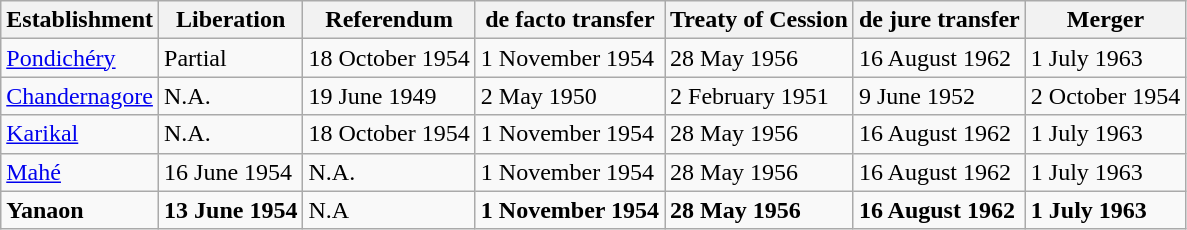<table class="wikitable">
<tr>
<th>Establishment</th>
<th>Liberation</th>
<th>Referendum</th>
<th>de facto transfer</th>
<th>Treaty of Cession</th>
<th>de jure transfer</th>
<th>Merger</th>
</tr>
<tr>
<td><a href='#'>Pondichéry</a></td>
<td>Partial</td>
<td>18 October 1954</td>
<td>1 November 1954</td>
<td>28 May 1956</td>
<td>16 August 1962</td>
<td>1 July 1963<br></td>
</tr>
<tr>
<td><a href='#'>Chandernagore</a></td>
<td>N.A.</td>
<td>19 June 1949</td>
<td>2 May 1950</td>
<td>2 February 1951</td>
<td>9 June 1952</td>
<td>2 October 1954<br></td>
</tr>
<tr>
<td><a href='#'>Karikal</a></td>
<td>N.A.</td>
<td>18 October 1954</td>
<td>1 November 1954</td>
<td>28 May 1956</td>
<td>16 August 1962</td>
<td>1 July 1963<br></td>
</tr>
<tr>
<td><a href='#'>Mahé</a></td>
<td>16 June 1954</td>
<td>N.A.</td>
<td>1 November 1954</td>
<td>28 May 1956</td>
<td>16 August 1962</td>
<td>1 July 1963<br></td>
</tr>
<tr>
<td><strong>Yanaon</strong></td>
<td><strong>13 June 1954</strong></td>
<td>N.A</td>
<td><strong>1 November 1954</strong></td>
<td><strong>28 May 1956</strong></td>
<td><strong>16 August 1962</strong></td>
<td><strong>1 July 1963</strong><br></td>
</tr>
</table>
